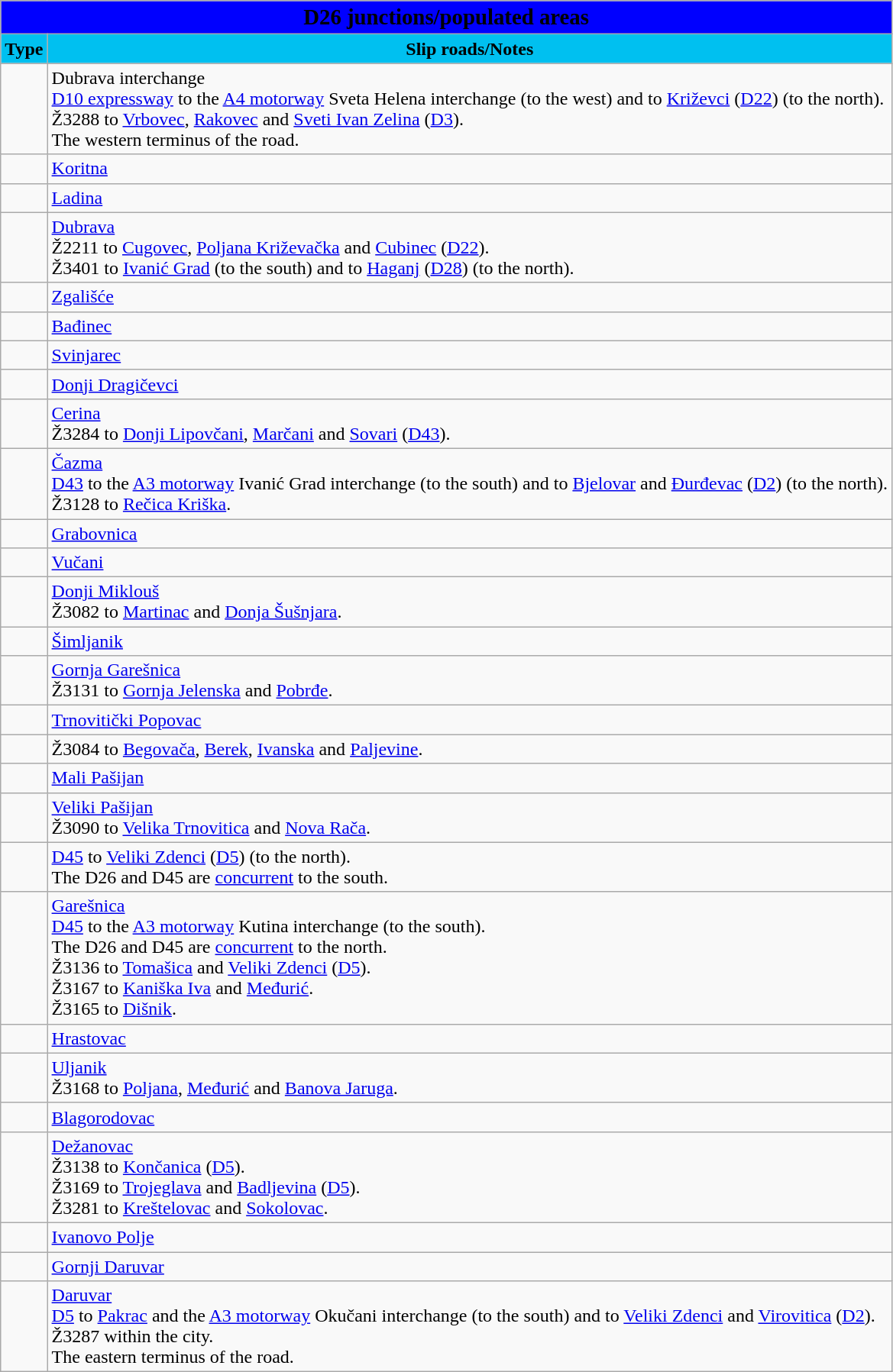<table class="wikitable">
<tr>
<td colspan=2 bgcolor=blue align=center style=margin-top:15><span><big><strong>D26 junctions/populated areas</strong></big></span></td>
</tr>
<tr>
<td align=center bgcolor=00c0f0><strong>Type</strong></td>
<td align=center bgcolor=00c0f0><strong>Slip roads/Notes</strong></td>
</tr>
<tr>
<td></td>
<td>Dubrava interchange<br> <a href='#'>D10 expressway</a> to the <a href='#'>A4 motorway</a> Sveta Helena interchange (to the west) and to <a href='#'>Križevci</a> (<a href='#'>D22</a>) (to the north).<br>Ž3288 to <a href='#'>Vrbovec</a>, <a href='#'>Rakovec</a> and <a href='#'>Sveti Ivan Zelina</a> (<a href='#'>D3</a>).<br>The western terminus of the road.</td>
</tr>
<tr>
<td></td>
<td><a href='#'>Koritna</a></td>
</tr>
<tr>
<td></td>
<td><a href='#'>Ladina</a></td>
</tr>
<tr>
<td></td>
<td><a href='#'>Dubrava</a><br>Ž2211 to <a href='#'>Cugovec</a>, <a href='#'>Poljana Križevačka</a> and <a href='#'>Cubinec</a> (<a href='#'>D22</a>).<br>Ž3401 to <a href='#'>Ivanić Grad</a> (to the south) and to <a href='#'>Haganj</a> (<a href='#'>D28</a>) (to the north).</td>
</tr>
<tr>
<td></td>
<td><a href='#'>Zgališće</a></td>
</tr>
<tr>
<td></td>
<td><a href='#'>Bađinec</a></td>
</tr>
<tr>
<td></td>
<td><a href='#'>Svinjarec</a></td>
</tr>
<tr>
<td></td>
<td><a href='#'>Donji Dragičevci</a></td>
</tr>
<tr>
<td></td>
<td><a href='#'>Cerina</a><br>Ž3284 to <a href='#'>Donji Lipovčani</a>, <a href='#'>Marčani</a> and <a href='#'>Sovari</a> (<a href='#'>D43</a>).</td>
</tr>
<tr>
<td></td>
<td><a href='#'>Čazma</a><br> <a href='#'>D43</a> to the <a href='#'>A3 motorway</a> Ivanić Grad interchange (to the south) and to <a href='#'>Bjelovar</a> and <a href='#'>Đurđevac</a> (<a href='#'>D2</a>) (to the north).<br>Ž3128 to <a href='#'>Rečica Kriška</a>.</td>
</tr>
<tr>
<td></td>
<td><a href='#'>Grabovnica</a></td>
</tr>
<tr>
<td></td>
<td><a href='#'>Vučani</a></td>
</tr>
<tr>
<td></td>
<td><a href='#'>Donji Miklouš</a><br>Ž3082 to <a href='#'>Martinac</a> and <a href='#'>Donja Šušnjara</a>.</td>
</tr>
<tr>
<td></td>
<td><a href='#'>Šimljanik</a></td>
</tr>
<tr>
<td></td>
<td><a href='#'>Gornja Garešnica</a><br>Ž3131 to <a href='#'>Gornja Jelenska</a> and <a href='#'>Pobrđe</a>.</td>
</tr>
<tr>
<td></td>
<td><a href='#'>Trnovitički Popovac</a></td>
</tr>
<tr>
<td></td>
<td>Ž3084 to <a href='#'>Begovača</a>, <a href='#'>Berek</a>, <a href='#'>Ivanska</a> and <a href='#'>Paljevine</a>.</td>
</tr>
<tr>
<td></td>
<td><a href='#'>Mali Pašijan</a></td>
</tr>
<tr>
<td></td>
<td><a href='#'>Veliki Pašijan</a><br>Ž3090 to <a href='#'>Velika Trnovitica</a> and <a href='#'>Nova Rača</a>.</td>
</tr>
<tr>
<td></td>
<td> <a href='#'>D45</a> to <a href='#'>Veliki Zdenci</a> (<a href='#'>D5</a>)  (to the north).<br>The D26 and D45 are <a href='#'>concurrent</a> to the south.</td>
</tr>
<tr>
<td></td>
<td><a href='#'>Garešnica</a><br> <a href='#'>D45</a> to the <a href='#'>A3 motorway</a> Kutina interchange (to the south).<br>The D26 and D45 are <a href='#'>concurrent</a> to the north.<br>Ž3136 to <a href='#'>Tomašica</a> and <a href='#'>Veliki Zdenci</a> (<a href='#'>D5</a>).<br>Ž3167 to <a href='#'>Kaniška Iva</a> and <a href='#'>Međurić</a>.<br>Ž3165 to <a href='#'>Dišnik</a>.</td>
</tr>
<tr>
<td></td>
<td><a href='#'>Hrastovac</a></td>
</tr>
<tr>
<td></td>
<td><a href='#'>Uljanik</a><br>Ž3168 to <a href='#'>Poljana</a>, <a href='#'>Međurić</a> and <a href='#'>Banova Jaruga</a>.</td>
</tr>
<tr>
<td></td>
<td><a href='#'>Blagorodovac</a></td>
</tr>
<tr>
<td></td>
<td><a href='#'>Dežanovac</a><br>Ž3138 to <a href='#'>Končanica</a> (<a href='#'>D5</a>).<br>Ž3169 to <a href='#'>Trojeglava</a> and <a href='#'>Badljevina</a> (<a href='#'>D5</a>).<br>Ž3281 to <a href='#'>Kreštelovac</a> and <a href='#'>Sokolovac</a>.</td>
</tr>
<tr>
<td></td>
<td><a href='#'>Ivanovo Polje</a></td>
</tr>
<tr>
<td></td>
<td><a href='#'>Gornji Daruvar</a></td>
</tr>
<tr>
<td></td>
<td><a href='#'>Daruvar</a><br> <a href='#'>D5</a> to <a href='#'>Pakrac</a> and the <a href='#'>A3 motorway</a> Okučani interchange (to the south) and to <a href='#'>Veliki Zdenci</a> and <a href='#'>Virovitica</a> (<a href='#'>D2</a>).<br>Ž3287 within the city.<br>The eastern terminus of the road.</td>
</tr>
</table>
